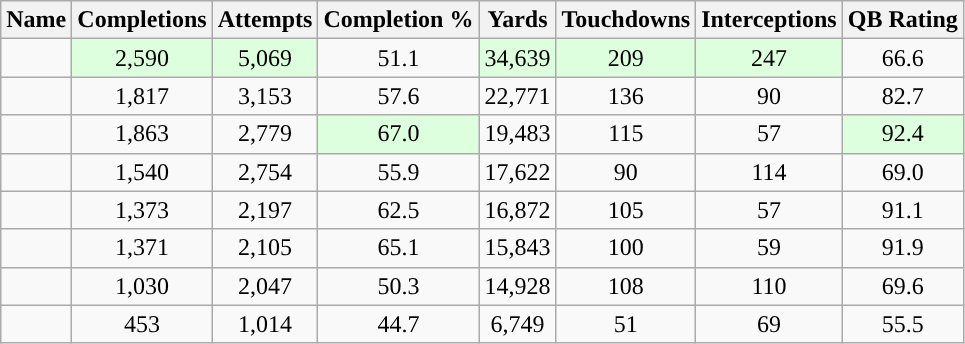<table class="wikitable sortable" style="text-align:center">
<tr>
<th>Name</th>
<th>Completions</th>
<th>Attempts</th>
<th>Completion %</th>
<th>Yards</th>
<th>Touchdowns</th>
<th>Interceptions</th>
<th>QB Rating</th>
</tr>
<tr>
<td></td>
<td style="background-color:#ddffdd">2,590</td>
<td style="background-color:#ddffdd">5,069</td>
<td>51.1</td>
<td style="background-color:#ddffdd">34,639</td>
<td style="background-color:#ddffdd">209</td>
<td style="background-color:#ddffdd">247</td>
<td>66.6</td>
</tr>
<tr>
<td></td>
<td>1,817</td>
<td>3,153</td>
<td>57.6</td>
<td>22,771</td>
<td>136</td>
<td>90</td>
<td>82.7</td>
</tr>
<tr>
<td></td>
<td>1,863</td>
<td>2,779</td>
<td style="background-color:#ddffdd">67.0</td>
<td>19,483</td>
<td>115</td>
<td>57</td>
<td style="background-color:#ddffdd">92.4</td>
</tr>
<tr>
<td></td>
<td>1,540</td>
<td>2,754</td>
<td>55.9</td>
<td>17,622</td>
<td>90</td>
<td>114</td>
<td>69.0</td>
</tr>
<tr>
<td></td>
<td>1,373</td>
<td>2,197</td>
<td>62.5</td>
<td>16,872</td>
<td>105</td>
<td>57</td>
<td>91.1</td>
</tr>
<tr>
<td></td>
<td>1,371</td>
<td>2,105</td>
<td>65.1</td>
<td>15,843</td>
<td>100</td>
<td>59</td>
<td>91.9</td>
</tr>
<tr>
<td></td>
<td>1,030</td>
<td>2,047</td>
<td>50.3</td>
<td>14,928</td>
<td>108</td>
<td>110</td>
<td>69.6</td>
</tr>
<tr>
<td></td>
<td>453</td>
<td>1,014</td>
<td>44.7</td>
<td>6,749</td>
<td>51</td>
<td>69</td>
<td>55.5</td>
</tr>
</table>
